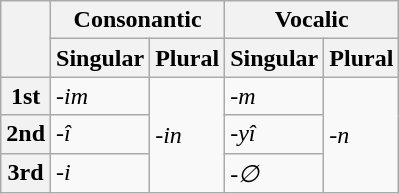<table class="wikitable">
<tr>
<th rowspan="2"></th>
<th colspan="2">Consonantic</th>
<th colspan="2">Vocalic</th>
</tr>
<tr>
<th>Singular</th>
<th>Plural</th>
<th>Singular</th>
<th>Plural</th>
</tr>
<tr>
<th>1st</th>
<td><em>-im</em></td>
<td rowspan="3"><em>-in</em></td>
<td><em>-m</em></td>
<td rowspan="3"><em>-n</em></td>
</tr>
<tr>
<th>2nd</th>
<td><em>-î</em></td>
<td><em>-yî</em></td>
</tr>
<tr>
<th>3rd</th>
<td><em>-i</em></td>
<td><em>-∅</em></td>
</tr>
</table>
